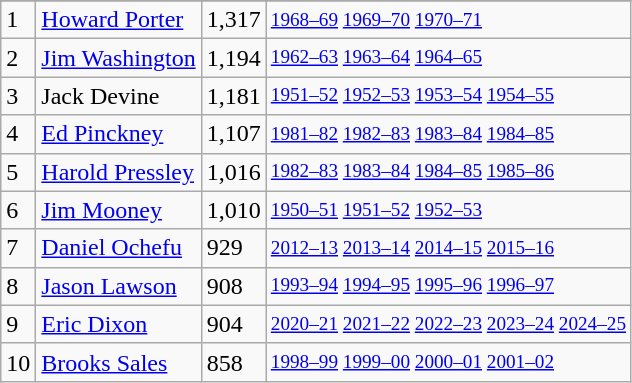<table class="wikitable">
<tr>
</tr>
<tr>
<td>1</td>
<td><a href='#'>Howard Porter</a></td>
<td>1,317</td>
<td style="font-size:80%;"><a href='#'>1968–69</a> <a href='#'>1969–70</a> <a href='#'>1970–71</a></td>
</tr>
<tr>
<td>2</td>
<td><a href='#'>Jim Washington</a></td>
<td>1,194</td>
<td style="font-size:80%;"><a href='#'>1962–63</a> <a href='#'>1963–64</a> <a href='#'>1964–65</a></td>
</tr>
<tr>
<td>3</td>
<td>Jack Devine</td>
<td>1,181</td>
<td style="font-size:80%;"><a href='#'>1951–52</a> <a href='#'>1952–53</a> <a href='#'>1953–54</a> <a href='#'>1954–55</a></td>
</tr>
<tr>
<td>4</td>
<td><a href='#'>Ed Pinckney</a></td>
<td>1,107</td>
<td style="font-size:80%;"><a href='#'>1981–82</a> <a href='#'>1982–83</a> <a href='#'>1983–84</a> <a href='#'>1984–85</a></td>
</tr>
<tr>
<td>5</td>
<td><a href='#'>Harold Pressley</a></td>
<td>1,016</td>
<td style="font-size:80%;"><a href='#'>1982–83</a> <a href='#'>1983–84</a> <a href='#'>1984–85</a> <a href='#'>1985–86</a></td>
</tr>
<tr>
<td>6</td>
<td><a href='#'>Jim Mooney</a></td>
<td>1,010</td>
<td style="font-size:80%;"><a href='#'>1950–51</a> <a href='#'>1951–52</a> <a href='#'>1952–53</a></td>
</tr>
<tr>
<td>7</td>
<td><a href='#'>Daniel Ochefu</a></td>
<td>929</td>
<td style="font-size:80%;"><a href='#'>2012–13</a> <a href='#'>2013–14</a> <a href='#'>2014–15</a> <a href='#'>2015–16</a></td>
</tr>
<tr>
<td>8</td>
<td><a href='#'>Jason Lawson</a></td>
<td>908</td>
<td style="font-size:80%;"><a href='#'>1993–94</a> <a href='#'>1994–95</a> <a href='#'>1995–96</a> <a href='#'>1996–97</a></td>
</tr>
<tr>
<td>9</td>
<td><a href='#'>Eric Dixon</a></td>
<td>904</td>
<td style="font-size:80%;"><a href='#'>2020–21</a> <a href='#'>2021–22</a> <a href='#'>2022–23</a> <a href='#'>2023–24</a> <a href='#'>2024–25</a></td>
</tr>
<tr>
<td>10</td>
<td><a href='#'>Brooks Sales</a></td>
<td>858</td>
<td style="font-size:80%;"><a href='#'>1998–99</a> <a href='#'>1999–00</a> <a href='#'>2000–01</a> <a href='#'>2001–02</a></td>
</tr>
</table>
